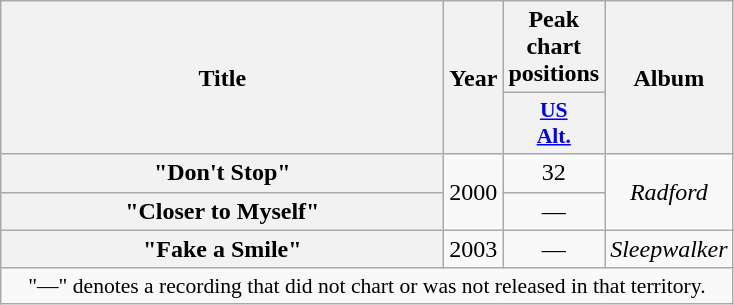<table class="wikitable plainrowheaders" style="text-align:center">
<tr>
<th scope="col" rowspan="2" style="width:18em;">Title</th>
<th scope="col" rowspan="2" style="width:1em;">Year</th>
<th>Peak chart positions</th>
<th scope="col" rowspan="2">Album</th>
</tr>
<tr>
<th scope="col" style="width:2.5em;font-size:90%;"><a href='#'>US<br>Alt.</a><br></th>
</tr>
<tr>
<th scope="row">"Don't Stop"</th>
<td rowspan="2">2000</td>
<td>32</td>
<td rowspan="2"><em>Radford</em></td>
</tr>
<tr>
<th scope="row">"Closer to Myself"</th>
<td>—</td>
</tr>
<tr>
<th scope="row">"Fake a Smile"</th>
<td>2003</td>
<td>—</td>
<td><em>Sleepwalker</em></td>
</tr>
<tr>
<td colspan="4" style="font-size:90%">"—" denotes a recording that did not chart or was not released in that territory.</td>
</tr>
</table>
